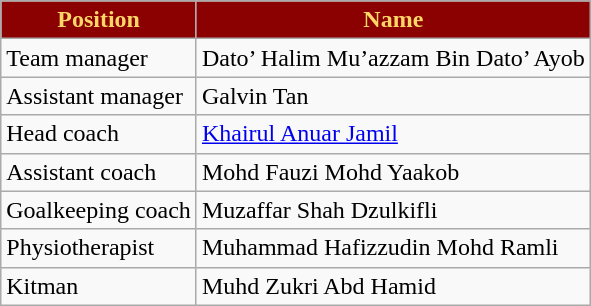<table class="wikitable">
<tr>
<th style="color:#FCD667; background:#8B0000;">Position</th>
<th style="color:#FCD667; background:#8B0000;">Name</th>
</tr>
<tr>
<td>Team manager</td>
<td> Dato’ Halim Mu’azzam Bin Dato’ Ayob</td>
</tr>
<tr>
<td>Assistant manager</td>
<td> Galvin Tan</td>
</tr>
<tr>
<td>Head coach</td>
<td> <a href='#'>Khairul Anuar Jamil</a></td>
</tr>
<tr>
<td>Assistant coach</td>
<td> Mohd Fauzi Mohd Yaakob</td>
</tr>
<tr>
<td>Goalkeeping coach</td>
<td> Muzaffar Shah Dzulkifli</td>
</tr>
<tr>
<td>Physiotherapist</td>
<td> Muhammad Hafizzudin Mohd Ramli</td>
</tr>
<tr>
<td>Kitman</td>
<td> Muhd Zukri Abd Hamid</td>
</tr>
</table>
